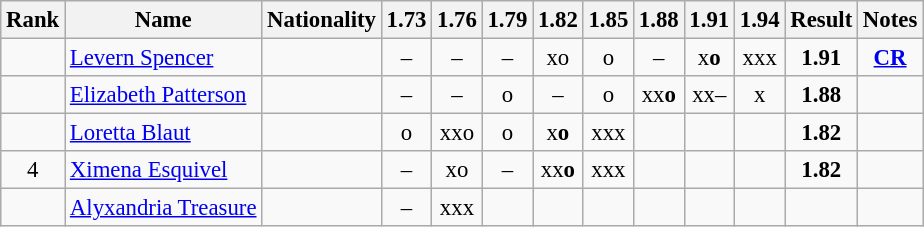<table class="wikitable sortable" style="text-align:center;font-size:95%">
<tr>
<th>Rank</th>
<th>Name</th>
<th>Nationality</th>
<th>1.73</th>
<th>1.76</th>
<th>1.79</th>
<th>1.82</th>
<th>1.85</th>
<th>1.88</th>
<th>1.91</th>
<th>1.94</th>
<th>Result</th>
<th>Notes</th>
</tr>
<tr>
<td></td>
<td align=left><a href='#'>Levern Spencer</a></td>
<td align=left></td>
<td>–</td>
<td>–</td>
<td>–</td>
<td>xo</td>
<td>o</td>
<td>–</td>
<td>x<strong>o</strong></td>
<td>xxx</td>
<td><strong>1.91</strong></td>
<td><strong><a href='#'>CR</a></strong></td>
</tr>
<tr>
<td></td>
<td align=left><a href='#'>Elizabeth Patterson</a></td>
<td align=left></td>
<td>–</td>
<td>–</td>
<td>o</td>
<td>–</td>
<td>o</td>
<td>xx<strong>o</strong></td>
<td>xx–</td>
<td>x</td>
<td><strong>1.88</strong></td>
<td></td>
</tr>
<tr>
<td></td>
<td align=left><a href='#'>Loretta Blaut</a></td>
<td align=left></td>
<td>o</td>
<td>xxo</td>
<td>o</td>
<td>x<strong>o</strong></td>
<td>xxx</td>
<td></td>
<td></td>
<td></td>
<td><strong>1.82</strong></td>
<td></td>
</tr>
<tr>
<td>4</td>
<td align=left><a href='#'>Ximena Esquivel</a></td>
<td align=left></td>
<td>–</td>
<td>xo</td>
<td>–</td>
<td>xx<strong>o</strong></td>
<td>xxx</td>
<td></td>
<td></td>
<td></td>
<td><strong>1.82</strong></td>
<td></td>
</tr>
<tr>
<td></td>
<td align=left><a href='#'>Alyxandria Treasure</a></td>
<td align=left></td>
<td>–</td>
<td>xxx</td>
<td></td>
<td></td>
<td></td>
<td></td>
<td></td>
<td></td>
<td><strong> </strong></td>
<td></td>
</tr>
</table>
